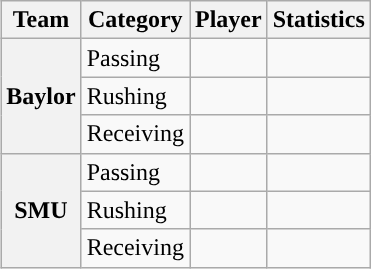<table class="wikitable" style="float:right">
<tr>
<th>Team</th>
<th>Category</th>
<th>Player</th>
<th>Statistics</th>
</tr>
<tr>
<th rowspan=3>Baylor</th>
<td>Passing</td>
<td></td>
<td></td>
</tr>
<tr>
<td>Rushing</td>
<td></td>
<td></td>
</tr>
<tr>
<td>Receiving</td>
<td></td>
<td></td>
</tr>
<tr>
<th rowspan=3>SMU</th>
<td>Passing</td>
<td></td>
<td></td>
</tr>
<tr>
<td>Rushing</td>
<td></td>
<td></td>
</tr>
<tr>
<td>Receiving</td>
<td></td>
<td></td>
</tr>
</table>
